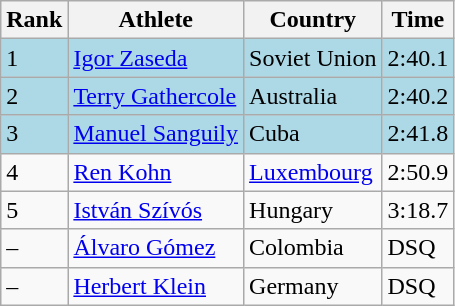<table class="wikitable">
<tr>
<th>Rank</th>
<th>Athlete</th>
<th>Country</th>
<th>Time</th>
</tr>
<tr bgcolor=lightblue>
<td>1</td>
<td><a href='#'>Igor Zaseda</a></td>
<td>Soviet Union</td>
<td>2:40.1</td>
</tr>
<tr bgcolor=lightblue>
<td>2</td>
<td><a href='#'>Terry Gathercole</a></td>
<td>Australia</td>
<td>2:40.2</td>
</tr>
<tr bgcolor=lightblue>
<td>3</td>
<td><a href='#'>Manuel Sanguily</a></td>
<td>Cuba</td>
<td>2:41.8</td>
</tr>
<tr>
<td>4</td>
<td><a href='#'>Ren Kohn</a></td>
<td><a href='#'>Luxembourg</a></td>
<td>2:50.9</td>
</tr>
<tr>
<td>5</td>
<td><a href='#'>István Szívós</a></td>
<td>Hungary</td>
<td>3:18.7</td>
</tr>
<tr>
<td>–</td>
<td><a href='#'>Álvaro Gómez</a></td>
<td>Colombia</td>
<td>DSQ</td>
</tr>
<tr>
<td>–</td>
<td><a href='#'>Herbert Klein</a></td>
<td>Germany</td>
<td>DSQ</td>
</tr>
</table>
